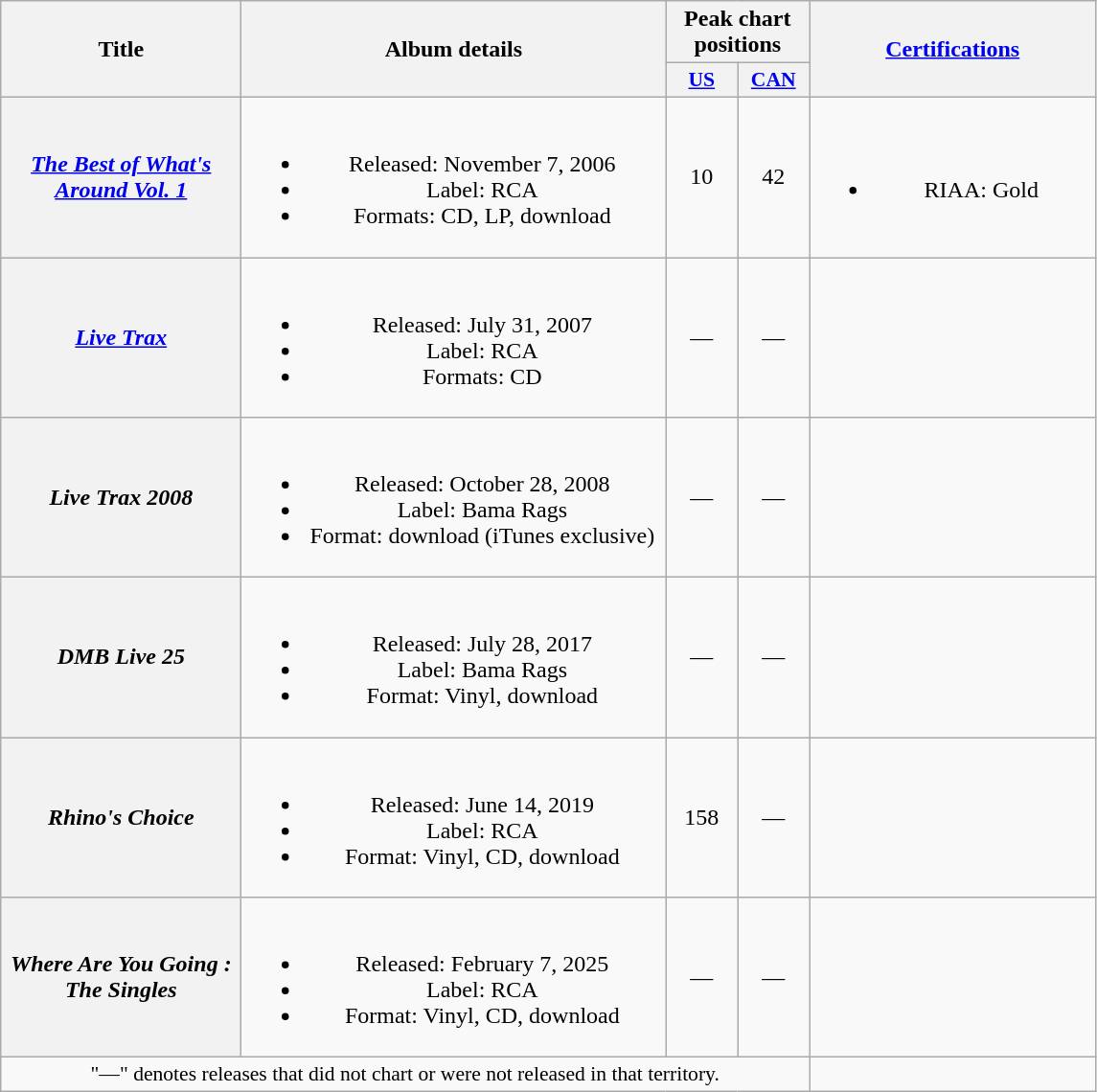<table class="wikitable plainrowheaders" style="text-align:center;">
<tr>
<th scope="col" rowspan="2" style="width:10em;">Title</th>
<th scope="col" rowspan="2" style="width:18em;">Album details</th>
<th scope="col" colspan="2">Peak chart positions</th>
<th scope="col" rowspan="2" style="width:12em;"><a href='#'>Certifications</a></th>
</tr>
<tr>
<th scope="col" style="width:3em;font-size:90%;"><a href='#'>US</a><br></th>
<th scope="col" style="width:3em;font-size:90%;"><a href='#'>CAN</a><br></th>
</tr>
<tr>
<th scope="row"><em><a href='#'>The Best of What's Around Vol. 1</a></em></th>
<td><br><ul><li>Released: November 7, 2006</li><li>Label: RCA</li><li>Formats: CD, LP, download</li></ul></td>
<td>10</td>
<td>42</td>
<td><br><ul><li>RIAA: Gold</li></ul></td>
</tr>
<tr>
<th scope="row"><em><a href='#'>Live Trax</a></em></th>
<td><br><ul><li>Released: July 31, 2007</li><li>Label: RCA</li><li>Formats: CD</li></ul></td>
<td>—</td>
<td>—</td>
<td></td>
</tr>
<tr>
<th scope="row"><em>Live Trax 2008</em></th>
<td><br><ul><li>Released: October 28, 2008</li><li>Label: Bama Rags</li><li>Format: download (iTunes exclusive)</li></ul></td>
<td>—</td>
<td>—</td>
<td></td>
</tr>
<tr>
<th scope="row"><em>DMB Live 25</em></th>
<td><br><ul><li>Released: July 28, 2017</li><li>Label: Bama Rags</li><li>Format: Vinyl, download</li></ul></td>
<td>—</td>
<td>—</td>
<td></td>
</tr>
<tr>
<th scope="row"><em>Rhino's Choice</em></th>
<td><br><ul><li>Released: June 14, 2019</li><li>Label: RCA</li><li>Format: Vinyl, CD, download</li></ul></td>
<td>158</td>
<td>—</td>
<td></td>
</tr>
<tr>
<th scope="row"><em>Where Are You Going : The Singles</em></th>
<td><br><ul><li>Released: February 7, 2025</li><li>Label: RCA</li><li>Format: Vinyl, CD, download</li></ul></td>
<td>—</td>
<td>—</td>
<td></td>
</tr>
<tr>
<td colspan="4" style="font-size:90%">"—" denotes releases that did not chart or were not released in that territory.</td>
</tr>
</table>
